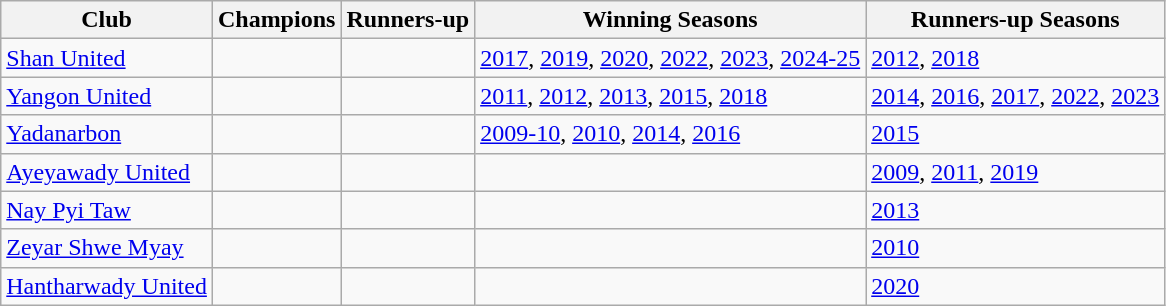<table class="wikitable">
<tr>
<th>Club</th>
<th>Champions</th>
<th>Runners-up</th>
<th>Winning Seasons</th>
<th>Runners-up Seasons</th>
</tr>
<tr>
<td><a href='#'>Shan United</a></td>
<td></td>
<td></td>
<td><a href='#'>2017</a>, <a href='#'>2019</a>, <a href='#'>2020</a>, <a href='#'>2022</a>, <a href='#'>2023</a>, <a href='#'>2024-25</a></td>
<td><a href='#'>2012</a>, <a href='#'>2018</a></td>
</tr>
<tr>
<td><a href='#'>Yangon United</a></td>
<td></td>
<td></td>
<td><a href='#'>2011</a>, <a href='#'>2012</a>, <a href='#'>2013</a>, <a href='#'>2015</a>, <a href='#'>2018</a></td>
<td><a href='#'>2014</a>, <a href='#'>2016</a>, <a href='#'>2017</a>, <a href='#'>2022</a>, <a href='#'>2023</a></td>
</tr>
<tr>
<td><a href='#'>Yadanarbon</a></td>
<td></td>
<td></td>
<td><a href='#'>2009-10</a>, <a href='#'>2010</a>, <a href='#'>2014</a>, <a href='#'>2016</a></td>
<td><a href='#'>2015</a></td>
</tr>
<tr>
<td><a href='#'>Ayeyawady United</a></td>
<td></td>
<td></td>
<td></td>
<td><a href='#'>2009</a>, <a href='#'>2011</a>, <a href='#'>2019</a></td>
</tr>
<tr>
<td><a href='#'>Nay Pyi Taw</a></td>
<td></td>
<td></td>
<td></td>
<td><a href='#'>2013</a></td>
</tr>
<tr>
<td><a href='#'>Zeyar Shwe Myay</a></td>
<td></td>
<td></td>
<td></td>
<td><a href='#'>2010</a></td>
</tr>
<tr>
<td><a href='#'>Hantharwady United</a></td>
<td></td>
<td></td>
<td></td>
<td><a href='#'>2020</a></td>
</tr>
</table>
